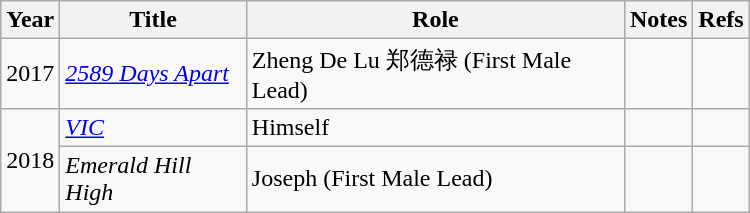<table class="wikitable" style="width:500px">
<tr>
<th>Year</th>
<th>Title</th>
<th>Role</th>
<th>Notes</th>
<th>Refs</th>
</tr>
<tr>
<td rowspan="" 1>2017</td>
<td><em><a href='#'>2589 Days Apart</a></em></td>
<td>Zheng De Lu 郑德禄 (First Male Lead)</td>
<td></td>
<td></td>
</tr>
<tr>
<td rowspan="2" 1>2018</td>
<td><em><a href='#'>VIC</a></em></td>
<td>Himself</td>
<td></td>
<td></td>
</tr>
<tr>
<td><em>Emerald Hill High</em></td>
<td>Joseph (First Male Lead)</td>
<td></td>
<td></td>
</tr>
</table>
